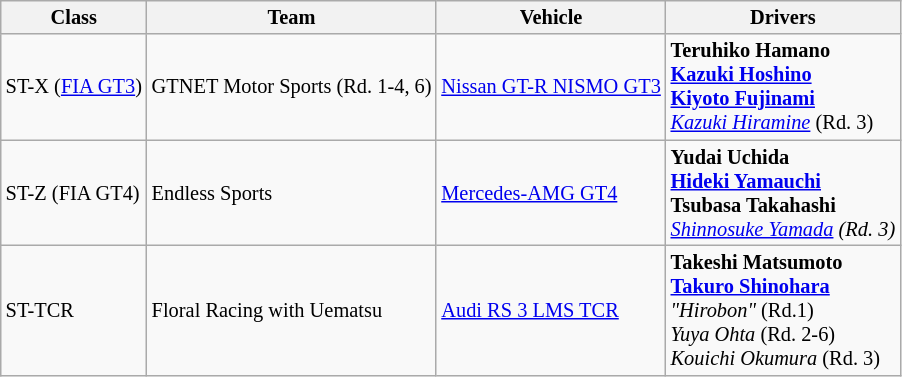<table class="wikitable" style="font-size: 85%">
<tr>
<th>Class</th>
<th>Team</th>
<th>Vehicle</th>
<th>Drivers</th>
</tr>
<tr>
<td>ST-X (<a href='#'>FIA GT3</a>)</td>
<td> GTNET Motor Sports (Rd. 1-4, 6)</td>
<td><a href='#'>Nissan GT-R NISMO GT3</a></td>
<td><strong> Teruhiko Hamano</strong><br><strong> <a href='#'>Kazuki Hoshino</a></strong><br><strong> <a href='#'>Kiyoto Fujinami</a></strong><br> <em><a href='#'>Kazuki Hiramine</a></em> (Rd. 3)</td>
</tr>
<tr>
<td>ST-Z (FIA GT4)</td>
<td> Endless Sports</td>
<td><a href='#'>Mercedes-AMG GT4</a></td>
<td><strong> Yudai Uchida</strong><br><strong> <a href='#'>Hideki Yamauchi</a></strong><br><strong> Tsubasa Takahashi</strong><br><strong></strong> <em><a href='#'>Shinnosuke Yamada</a> (Rd. 3)</em></td>
</tr>
<tr>
<td>ST-TCR</td>
<td> Floral Racing with Uematsu</td>
<td><a href='#'>Audi RS 3 LMS TCR</a></td>
<td><strong> Takeshi Matsumoto</strong><br><strong> <a href='#'>Takuro Shinohara</a></strong><br> <em>"Hirobon"</em> (Rd.1)<br> <em>Yuya Ohta</em> (Rd. 2-6)<br> <em>Kouichi Okumura</em> (Rd. 3)</td>
</tr>
</table>
